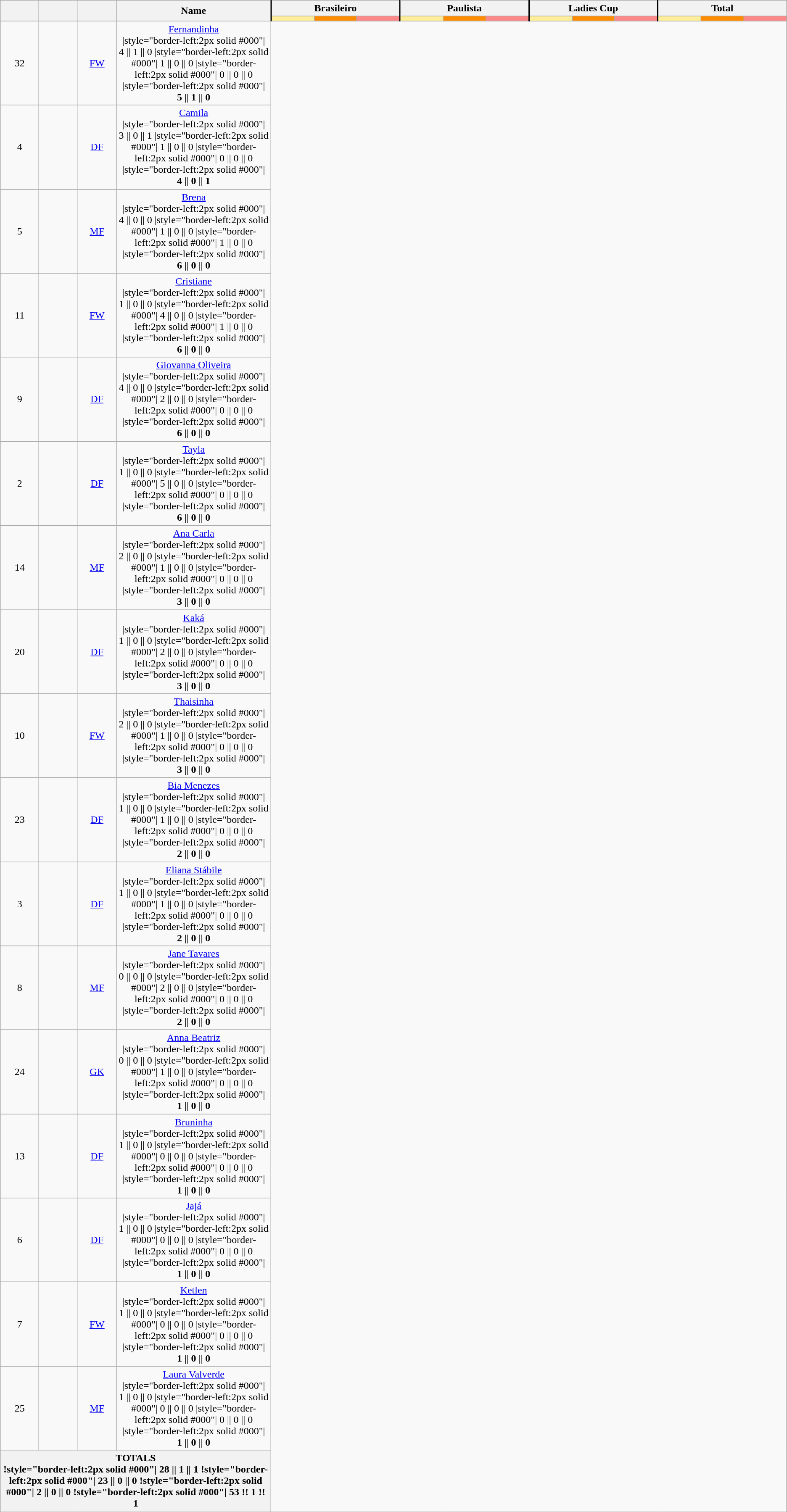<table class="wikitable" style="text-align:center">
<tr>
<th rowspan="2" style="width:3%; "><strong></strong></th>
<th rowspan="2" style="width:3%; "><strong></strong></th>
<th rowspan="2" style="width:3%; "><strong></strong></th>
<th rowspan="2" style="width:12%; ">Name</th>
<th colspan="3" style="width:10%; border-left:2px solid #000">Brasileiro</th>
<th colspan="3" style="width:10%; border-left:2px solid #000">Paulista</th>
<th colspan="3" style="width:10%; border-left:2px solid #000">Ladies Cup</th>
<th colspan="3" style="width:10%; border-left:2px solid #000">Total</th>
</tr>
<tr>
<th style="width:20px; background:#fe9; border-left:2px solid #000"></th>
<th style="width:20px; background:#ff8c00;"></th>
<th style="width:20px; background:#ff8888;"></th>
<th style="width:20px; background:#fe9; border-left:2px solid #000"></th>
<th style="width:20px; background:#ff8c00;"></th>
<th style="width:20px; background:#ff8888;"></th>
<th style="width:20px; background:#fe9; border-left:2px solid #000"></th>
<th style="width:20px; background:#ff8c00;"></th>
<th style="width:20px; background:#ff8888;"></th>
<th style="width:20px; background:#fe9; border-left:2px solid #000"></th>
<th style="width:20px; background:#ff8c00;"></th>
<th style="width:20px; background:#ff8888;"></th>
</tr>
<tr>
<td>32</td>
<td></td>
<td><a href='#'>FW</a></td>
<td><a href='#'>Fernandinha</a><br> |style="border-left:2px solid #000"| 4 || 1 || 0
 |style="border-left:2px solid #000"| 1 || 0 || 0
 |style="border-left:2px solid #000"| 0 || 0 || 0
 |style="border-left:2px solid #000"| <strong>5</strong> || <strong>1</strong> || <strong>0</strong></td>
</tr>
<tr>
<td>4</td>
<td></td>
<td><a href='#'>DF</a></td>
<td><a href='#'>Camila</a><br> |style="border-left:2px solid #000"| 3 || 0 || 1
 |style="border-left:2px solid #000"| 1 || 0 || 0
 |style="border-left:2px solid #000"| 0 || 0 || 0
 |style="border-left:2px solid #000"| <strong>4</strong> || <strong>0</strong> || <strong>1</strong></td>
</tr>
<tr>
<td>5</td>
<td></td>
<td><a href='#'>MF</a></td>
<td><a href='#'>Brena</a><br> |style="border-left:2px solid #000"| 4 || 0 || 0
 |style="border-left:2px solid #000"| 1 || 0 || 0
 |style="border-left:2px solid #000"| 1 || 0 || 0
 |style="border-left:2px solid #000"| <strong>6</strong> || <strong>0</strong> || <strong>0</strong></td>
</tr>
<tr>
<td>11</td>
<td></td>
<td><a href='#'>FW</a></td>
<td><a href='#'>Cristiane</a><br> |style="border-left:2px solid #000"| 1 || 0 || 0
 |style="border-left:2px solid #000"| 4 || 0 || 0
 |style="border-left:2px solid #000"| 1 || 0 || 0
 |style="border-left:2px solid #000"| <strong>6</strong> || <strong>0</strong> || <strong>0</strong></td>
</tr>
<tr>
<td>9</td>
<td></td>
<td><a href='#'>DF</a></td>
<td><a href='#'>Giovanna Oliveira</a><br> |style="border-left:2px solid #000"| 4 || 0 || 0
 |style="border-left:2px solid #000"| 2 || 0 || 0
 |style="border-left:2px solid #000"| 0 || 0 || 0
 |style="border-left:2px solid #000"| <strong>6</strong> || <strong>0</strong> || <strong>0</strong></td>
</tr>
<tr>
<td>2</td>
<td></td>
<td><a href='#'>DF</a></td>
<td><a href='#'>Tayla</a><br> |style="border-left:2px solid #000"| 1 || 0 || 0
 |style="border-left:2px solid #000"| 5 || 0 || 0
 |style="border-left:2px solid #000"| 0 || 0 || 0
 |style="border-left:2px solid #000"| <strong>6</strong> || <strong>0</strong> || <strong>0</strong></td>
</tr>
<tr>
<td>14</td>
<td></td>
<td><a href='#'>MF</a></td>
<td><a href='#'>Ana Carla</a><br> |style="border-left:2px solid #000"| 2 || 0 || 0
 |style="border-left:2px solid #000"| 1 || 0 || 0
 |style="border-left:2px solid #000"| 0 || 0 || 0
 |style="border-left:2px solid #000"| <strong>3</strong> || <strong>0</strong> || <strong>0</strong></td>
</tr>
<tr>
<td>20</td>
<td></td>
<td><a href='#'>DF</a></td>
<td><a href='#'>Kaká</a><br> |style="border-left:2px solid #000"| 1 || 0 || 0
 |style="border-left:2px solid #000"| 2 || 0 || 0
 |style="border-left:2px solid #000"| 0 || 0 || 0
 |style="border-left:2px solid #000"| <strong>3</strong> || <strong>0</strong> || <strong>0</strong></td>
</tr>
<tr>
<td>10</td>
<td></td>
<td><a href='#'>FW</a></td>
<td><a href='#'>Thaisinha</a><br> |style="border-left:2px solid #000"| 2 || 0 || 0
 |style="border-left:2px solid #000"| 1 || 0 || 0
 |style="border-left:2px solid #000"| 0 || 0 || 0
 |style="border-left:2px solid #000"| <strong>3</strong> || <strong>0</strong> || <strong>0</strong></td>
</tr>
<tr>
<td>23</td>
<td></td>
<td><a href='#'>DF</a></td>
<td><a href='#'>Bia Menezes</a><br> |style="border-left:2px solid #000"| 1 || 0 || 0
 |style="border-left:2px solid #000"| 1 || 0 || 0
 |style="border-left:2px solid #000"| 0 || 0 || 0
 |style="border-left:2px solid #000"| <strong>2</strong> || <strong>0</strong> || <strong>0</strong></td>
</tr>
<tr>
<td>3</td>
<td></td>
<td><a href='#'>DF</a></td>
<td><a href='#'>Eliana Stábile</a><br> |style="border-left:2px solid #000"| 1 || 0 || 0
 |style="border-left:2px solid #000"| 1 || 0 || 0
 |style="border-left:2px solid #000"| 0 || 0 || 0
 |style="border-left:2px solid #000"| <strong>2</strong> || <strong>0</strong> || <strong>0</strong></td>
</tr>
<tr>
<td>8</td>
<td></td>
<td><a href='#'>MF</a></td>
<td><a href='#'>Jane Tavares</a><br> |style="border-left:2px solid #000"| 0 || 0 || 0
 |style="border-left:2px solid #000"| 2 || 0 || 0
 |style="border-left:2px solid #000"| 0 || 0 || 0
 |style="border-left:2px solid #000"| <strong>2</strong> || <strong>0</strong> || <strong>0</strong></td>
</tr>
<tr>
<td>24</td>
<td></td>
<td><a href='#'>GK</a></td>
<td><a href='#'>Anna Beatriz</a><br> |style="border-left:2px solid #000"| 0 || 0 || 0
 |style="border-left:2px solid #000"| 1 || 0 || 0
 |style="border-left:2px solid #000"| 0 || 0 || 0
 |style="border-left:2px solid #000"| <strong>1</strong> || <strong>0</strong> || <strong>0</strong></td>
</tr>
<tr>
<td>13</td>
<td></td>
<td><a href='#'>DF</a></td>
<td><a href='#'>Bruninha</a><br> |style="border-left:2px solid #000"| 1 || 0 || 0
 |style="border-left:2px solid #000"| 0 || 0 || 0
 |style="border-left:2px solid #000"| 0 || 0 || 0
 |style="border-left:2px solid #000"| <strong>1</strong> || <strong>0</strong> || <strong>0</strong></td>
</tr>
<tr>
<td>6</td>
<td></td>
<td><a href='#'>DF</a></td>
<td><a href='#'>Jajá</a><br> |style="border-left:2px solid #000"| 1 || 0 || 0
 |style="border-left:2px solid #000"| 0 || 0 || 0
 |style="border-left:2px solid #000"| 0 || 0 || 0
 |style="border-left:2px solid #000"| <strong>1</strong> || <strong>0</strong> || <strong>0</strong></td>
</tr>
<tr>
<td>7</td>
<td></td>
<td><a href='#'>FW</a></td>
<td><a href='#'>Ketlen</a><br> |style="border-left:2px solid #000"| 1 || 0 || 0
 |style="border-left:2px solid #000"| 0 || 0 || 0
 |style="border-left:2px solid #000"| 0 || 0 || 0
 |style="border-left:2px solid #000"| <strong>1</strong> || <strong>0</strong> || <strong>0</strong></td>
</tr>
<tr>
<td>25</td>
<td></td>
<td><a href='#'>MF</a></td>
<td><a href='#'>Laura Valverde</a><br> |style="border-left:2px solid #000"| 1 || 0 || 0
 |style="border-left:2px solid #000"| 0 || 0 || 0
 |style="border-left:2px solid #000"| 0 || 0 || 0
 |style="border-left:2px solid #000"| <strong>1</strong> || <strong>0</strong> || <strong>0</strong></td>
</tr>
<tr>
<th colspan="4">TOTALS<br> !style="border-left:2px solid #000"| 28 || 1 || 1
 !style="border-left:2px solid #000"| 23 || 0 || 0
 !style="border-left:2px solid #000"| 2 || 0 || 0
 !style="border-left:2px solid #000"| <strong>53</strong> !! <strong>1</strong> !! <strong>1</strong></th>
</tr>
</table>
